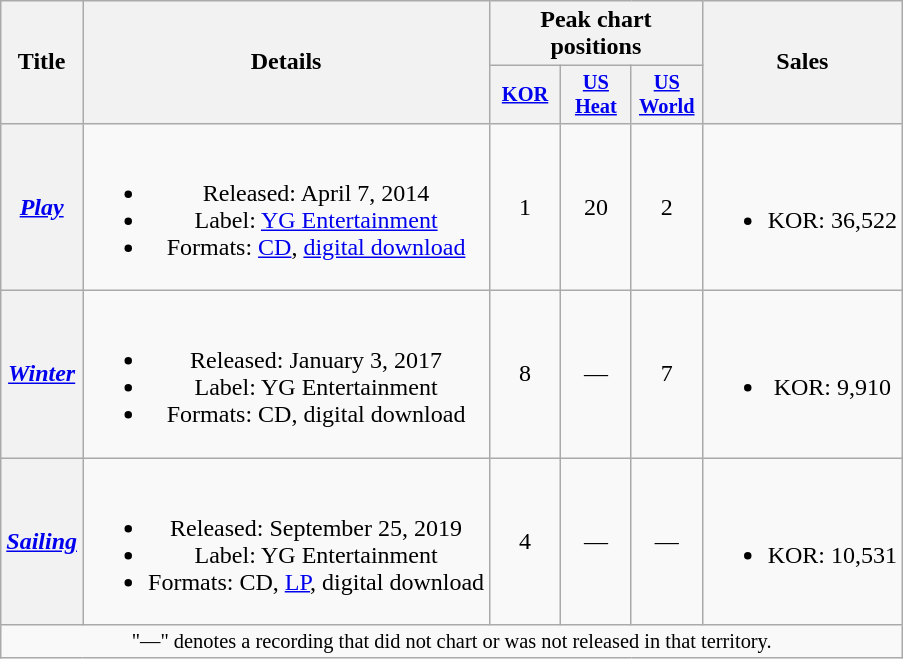<table class="wikitable plainrowheaders" style="text-align:center;">
<tr>
<th scope="col" rowspan="2">Title</th>
<th scope="col" rowspan="2">Details</th>
<th scope="col" colspan="3">Peak chart positions</th>
<th scope="col" rowspan="2">Sales</th>
</tr>
<tr>
<th scope="col" style="width:3em;font-size:85%;"><a href='#'>KOR</a><br></th>
<th scope="col" style="width:3em;font-size:85%;"><a href='#'>US<br>Heat</a><br></th>
<th scope="col" style="width:3em;font-size:85%;"><a href='#'>US<br>World</a><br></th>
</tr>
<tr>
<th scope="row"><em><a href='#'>Play</a></em></th>
<td><br><ul><li>Released: April 7, 2014</li><li>Label: <a href='#'>YG Entertainment</a></li><li>Formats: <a href='#'>CD</a>, <a href='#'>digital download</a></li></ul></td>
<td>1</td>
<td>20</td>
<td>2</td>
<td><br><ul><li>KOR: 36,522</li></ul></td>
</tr>
<tr>
<th scope="row"><em><a href='#'>Winter</a></em></th>
<td><br><ul><li>Released: January 3, 2017</li><li>Label: YG Entertainment</li><li>Formats: CD, digital download</li></ul></td>
<td>8</td>
<td>—</td>
<td>7</td>
<td><br><ul><li>KOR: 9,910</li></ul></td>
</tr>
<tr>
<th scope="row"><em><a href='#'>Sailing</a></em></th>
<td><br><ul><li>Released: September 25, 2019</li><li>Label: YG Entertainment</li><li>Formats: CD, <a href='#'>LP</a>, digital download</li></ul></td>
<td>4</td>
<td>—</td>
<td>—</td>
<td><br><ul><li>KOR: 10,531</li></ul></td>
</tr>
<tr>
<td colspan="6" style="font-size:85%">"—" denotes a recording that did not chart or was not released in that territory.</td>
</tr>
</table>
